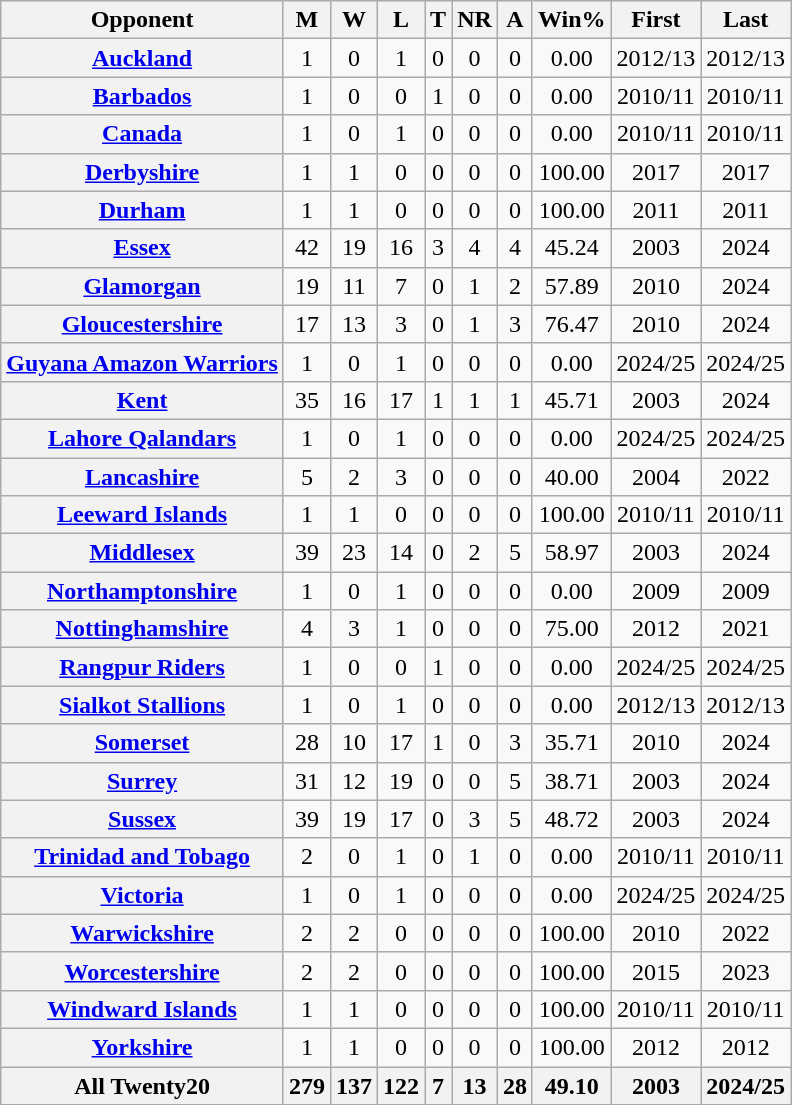<table class="wikitable plainrowheaders sortable" style="text-align:center">
<tr>
<th scope="col">Opponent</th>
<th scope="col">M</th>
<th scope="col">W</th>
<th scope="col">L</th>
<th scope="col">T</th>
<th scope="col">NR</th>
<th scope="col">A</th>
<th scope="col">Win%</th>
<th scope="col">First</th>
<th scope="col">Last</th>
</tr>
<tr>
<th scope="row"><a href='#'>Auckland</a></th>
<td>1</td>
<td>0</td>
<td>1</td>
<td>0</td>
<td>0</td>
<td>0</td>
<td>0.00</td>
<td>2012/13</td>
<td>2012/13</td>
</tr>
<tr>
<th scope="row"><a href='#'>Barbados</a></th>
<td>1</td>
<td>0</td>
<td>0</td>
<td>1</td>
<td>0</td>
<td>0</td>
<td>0.00</td>
<td>2010/11</td>
<td>2010/11</td>
</tr>
<tr>
<th scope="row"><a href='#'>Canada</a></th>
<td>1</td>
<td>0</td>
<td>1</td>
<td>0</td>
<td>0</td>
<td>0</td>
<td>0.00</td>
<td>2010/11</td>
<td>2010/11</td>
</tr>
<tr>
<th scope="row"><a href='#'>Derbyshire</a></th>
<td>1</td>
<td>1</td>
<td>0</td>
<td>0</td>
<td>0</td>
<td>0</td>
<td>100.00</td>
<td>2017</td>
<td>2017</td>
</tr>
<tr>
<th scope="row"><a href='#'>Durham</a></th>
<td>1</td>
<td>1</td>
<td>0</td>
<td>0</td>
<td>0</td>
<td>0</td>
<td>100.00</td>
<td>2011</td>
<td>2011</td>
</tr>
<tr>
<th scope="row"><a href='#'>Essex</a></th>
<td>42</td>
<td>19</td>
<td>16</td>
<td>3</td>
<td>4</td>
<td>4</td>
<td>45.24</td>
<td>2003</td>
<td>2024</td>
</tr>
<tr>
<th scope="row"><a href='#'>Glamorgan</a></th>
<td>19</td>
<td>11</td>
<td>7</td>
<td>0</td>
<td>1</td>
<td>2</td>
<td>57.89</td>
<td>2010</td>
<td>2024</td>
</tr>
<tr>
<th scope="row"><a href='#'>Gloucestershire</a></th>
<td>17</td>
<td>13</td>
<td>3</td>
<td>0</td>
<td>1</td>
<td>3</td>
<td>76.47</td>
<td>2010</td>
<td>2024</td>
</tr>
<tr>
<th scope="row"><a href='#'>Guyana Amazon Warriors</a></th>
<td>1</td>
<td>0</td>
<td>1</td>
<td>0</td>
<td>0</td>
<td>0</td>
<td>0.00</td>
<td>2024/25</td>
<td>2024/25</td>
</tr>
<tr>
<th scope="row"><a href='#'>Kent</a></th>
<td>35</td>
<td>16</td>
<td>17</td>
<td>1</td>
<td>1</td>
<td>1</td>
<td>45.71</td>
<td>2003</td>
<td>2024</td>
</tr>
<tr>
<th scope="row"><a href='#'>Lahore Qalandars</a></th>
<td>1</td>
<td>0</td>
<td>1</td>
<td>0</td>
<td>0</td>
<td>0</td>
<td>0.00</td>
<td>2024/25</td>
<td>2024/25</td>
</tr>
<tr>
<th scope="row"><a href='#'>Lancashire</a></th>
<td>5</td>
<td>2</td>
<td>3</td>
<td>0</td>
<td>0</td>
<td>0</td>
<td>40.00</td>
<td>2004</td>
<td>2022</td>
</tr>
<tr>
<th scope="row"><a href='#'>Leeward Islands</a></th>
<td>1</td>
<td>1</td>
<td>0</td>
<td>0</td>
<td>0</td>
<td>0</td>
<td>100.00</td>
<td>2010/11</td>
<td>2010/11</td>
</tr>
<tr>
<th scope="row"><a href='#'>Middlesex</a></th>
<td>39</td>
<td>23</td>
<td>14</td>
<td>0</td>
<td>2</td>
<td>5</td>
<td>58.97</td>
<td>2003</td>
<td>2024</td>
</tr>
<tr>
<th scope="row"><a href='#'>Northamptonshire</a></th>
<td>1</td>
<td>0</td>
<td>1</td>
<td>0</td>
<td>0</td>
<td>0</td>
<td>0.00</td>
<td>2009</td>
<td>2009</td>
</tr>
<tr>
<th scope="row"><a href='#'>Nottinghamshire</a></th>
<td>4</td>
<td>3</td>
<td>1</td>
<td>0</td>
<td>0</td>
<td>0</td>
<td>75.00</td>
<td>2012</td>
<td>2021</td>
</tr>
<tr>
<th scope="row"><a href='#'>Rangpur Riders</a></th>
<td>1</td>
<td>0</td>
<td>0</td>
<td>1</td>
<td>0</td>
<td>0</td>
<td>0.00</td>
<td>2024/25</td>
<td>2024/25</td>
</tr>
<tr>
<th scope="row"><a href='#'>Sialkot Stallions</a></th>
<td>1</td>
<td>0</td>
<td>1</td>
<td>0</td>
<td>0</td>
<td>0</td>
<td>0.00</td>
<td>2012/13</td>
<td>2012/13</td>
</tr>
<tr>
<th scope="row"><a href='#'>Somerset</a></th>
<td>28</td>
<td>10</td>
<td>17</td>
<td>1</td>
<td>0</td>
<td>3</td>
<td>35.71</td>
<td>2010</td>
<td>2024</td>
</tr>
<tr>
<th scope="row"><a href='#'>Surrey</a></th>
<td>31</td>
<td>12</td>
<td>19</td>
<td>0</td>
<td>0</td>
<td>5</td>
<td>38.71</td>
<td>2003</td>
<td>2024</td>
</tr>
<tr>
<th scope="row"><a href='#'>Sussex</a></th>
<td>39</td>
<td>19</td>
<td>17</td>
<td>0</td>
<td>3</td>
<td>5</td>
<td>48.72</td>
<td>2003</td>
<td>2024</td>
</tr>
<tr>
<th scope="row"><a href='#'>Trinidad and Tobago</a></th>
<td>2</td>
<td>0</td>
<td>1</td>
<td>0</td>
<td>1</td>
<td>0</td>
<td>0.00</td>
<td>2010/11</td>
<td>2010/11</td>
</tr>
<tr>
<th scope="row"><a href='#'>Victoria</a></th>
<td>1</td>
<td>0</td>
<td>1</td>
<td>0</td>
<td>0</td>
<td>0</td>
<td>0.00</td>
<td>2024/25</td>
<td>2024/25</td>
</tr>
<tr>
<th scope="row"><a href='#'>Warwickshire</a></th>
<td>2</td>
<td>2</td>
<td>0</td>
<td>0</td>
<td>0</td>
<td>0</td>
<td>100.00</td>
<td>2010</td>
<td>2022</td>
</tr>
<tr>
<th scope="row"><a href='#'>Worcestershire</a></th>
<td>2</td>
<td>2</td>
<td>0</td>
<td>0</td>
<td>0</td>
<td>0</td>
<td>100.00</td>
<td>2015</td>
<td>2023</td>
</tr>
<tr>
<th scope="row"><a href='#'>Windward Islands</a></th>
<td>1</td>
<td>1</td>
<td>0</td>
<td>0</td>
<td>0</td>
<td>0</td>
<td>100.00</td>
<td>2010/11</td>
<td>2010/11</td>
</tr>
<tr>
<th scope="row"><a href='#'>Yorkshire</a></th>
<td>1</td>
<td>1</td>
<td>0</td>
<td>0</td>
<td>0</td>
<td>0</td>
<td>100.00</td>
<td>2012</td>
<td>2012</td>
</tr>
<tr>
<th>All Twenty20</th>
<th>279</th>
<th>137</th>
<th>122</th>
<th>7</th>
<th>13</th>
<th>28</th>
<th>49.10</th>
<th>2003</th>
<th>2024/25</th>
</tr>
</table>
